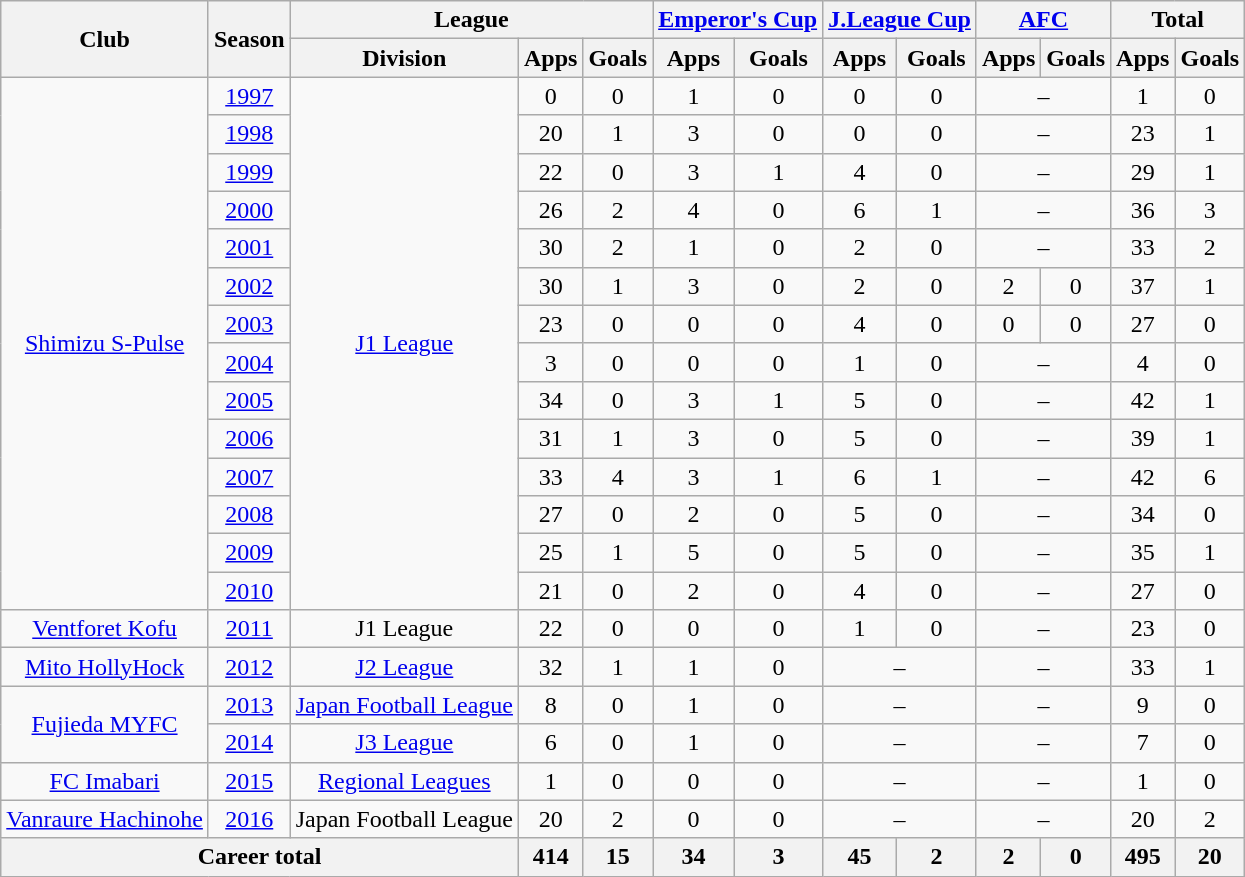<table class="wikitable" style="text-align:center">
<tr>
<th rowspan="2">Club</th>
<th rowspan="2">Season</th>
<th colspan="3">League</th>
<th colspan="2"><a href='#'>Emperor's Cup</a></th>
<th colspan="2"><a href='#'>J.League Cup</a></th>
<th colspan="2"><a href='#'>AFC</a></th>
<th colspan="2">Total</th>
</tr>
<tr>
<th>Division</th>
<th>Apps</th>
<th>Goals</th>
<th>Apps</th>
<th>Goals</th>
<th>Apps</th>
<th>Goals</th>
<th>Apps</th>
<th>Goals</th>
<th>Apps</th>
<th>Goals</th>
</tr>
<tr>
<td rowspan="14"><a href='#'>Shimizu S-Pulse</a></td>
<td><a href='#'>1997</a></td>
<td rowspan="14"><a href='#'>J1 League</a></td>
<td>0</td>
<td>0</td>
<td>1</td>
<td>0</td>
<td>0</td>
<td>0</td>
<td colspan="2">–</td>
<td>1</td>
<td>0</td>
</tr>
<tr>
<td><a href='#'>1998</a></td>
<td>20</td>
<td>1</td>
<td>3</td>
<td>0</td>
<td>0</td>
<td>0</td>
<td colspan="2">–</td>
<td>23</td>
<td>1</td>
</tr>
<tr>
<td><a href='#'>1999</a></td>
<td>22</td>
<td>0</td>
<td>3</td>
<td>1</td>
<td>4</td>
<td>0</td>
<td colspan="2">–</td>
<td>29</td>
<td>1</td>
</tr>
<tr>
<td><a href='#'>2000</a></td>
<td>26</td>
<td>2</td>
<td>4</td>
<td>0</td>
<td>6</td>
<td>1</td>
<td colspan="2">–</td>
<td>36</td>
<td>3</td>
</tr>
<tr>
<td><a href='#'>2001</a></td>
<td>30</td>
<td>2</td>
<td>1</td>
<td>0</td>
<td>2</td>
<td>0</td>
<td colspan="2">–</td>
<td>33</td>
<td>2</td>
</tr>
<tr>
<td><a href='#'>2002</a></td>
<td>30</td>
<td>1</td>
<td>3</td>
<td>0</td>
<td>2</td>
<td>0</td>
<td>2</td>
<td>0</td>
<td>37</td>
<td>1</td>
</tr>
<tr>
<td><a href='#'>2003</a></td>
<td>23</td>
<td>0</td>
<td>0</td>
<td>0</td>
<td>4</td>
<td>0</td>
<td>0</td>
<td>0</td>
<td>27</td>
<td>0</td>
</tr>
<tr>
<td><a href='#'>2004</a></td>
<td>3</td>
<td>0</td>
<td>0</td>
<td>0</td>
<td>1</td>
<td>0</td>
<td colspan="2">–</td>
<td>4</td>
<td>0</td>
</tr>
<tr>
<td><a href='#'>2005</a></td>
<td>34</td>
<td>0</td>
<td>3</td>
<td>1</td>
<td>5</td>
<td>0</td>
<td colspan="2">–</td>
<td>42</td>
<td>1</td>
</tr>
<tr>
<td><a href='#'>2006</a></td>
<td>31</td>
<td>1</td>
<td>3</td>
<td>0</td>
<td>5</td>
<td>0</td>
<td colspan="2">–</td>
<td>39</td>
<td>1</td>
</tr>
<tr>
<td><a href='#'>2007</a></td>
<td>33</td>
<td>4</td>
<td>3</td>
<td>1</td>
<td>6</td>
<td>1</td>
<td colspan="2">–</td>
<td>42</td>
<td>6</td>
</tr>
<tr>
<td><a href='#'>2008</a></td>
<td>27</td>
<td>0</td>
<td>2</td>
<td>0</td>
<td>5</td>
<td>0</td>
<td colspan="2">–</td>
<td>34</td>
<td>0</td>
</tr>
<tr>
<td><a href='#'>2009</a></td>
<td>25</td>
<td>1</td>
<td>5</td>
<td>0</td>
<td>5</td>
<td>0</td>
<td colspan="2">–</td>
<td>35</td>
<td>1</td>
</tr>
<tr>
<td><a href='#'>2010</a></td>
<td>21</td>
<td>0</td>
<td>2</td>
<td>0</td>
<td>4</td>
<td>0</td>
<td colspan="2">–</td>
<td>27</td>
<td>0</td>
</tr>
<tr>
<td><a href='#'>Ventforet Kofu</a></td>
<td><a href='#'>2011</a></td>
<td>J1 League</td>
<td>22</td>
<td>0</td>
<td>0</td>
<td>0</td>
<td>1</td>
<td>0</td>
<td colspan="2">–</td>
<td>23</td>
<td>0</td>
</tr>
<tr>
<td><a href='#'>Mito HollyHock</a></td>
<td><a href='#'>2012</a></td>
<td><a href='#'>J2 League</a></td>
<td>32</td>
<td>1</td>
<td>1</td>
<td>0</td>
<td colspan="2">–</td>
<td colspan="2">–</td>
<td>33</td>
<td>1</td>
</tr>
<tr>
<td rowspan="2"><a href='#'>Fujieda MYFC</a></td>
<td><a href='#'>2013</a></td>
<td><a href='#'>Japan Football League</a></td>
<td>8</td>
<td>0</td>
<td>1</td>
<td>0</td>
<td colspan="2">–</td>
<td colspan="2">–</td>
<td>9</td>
<td>0</td>
</tr>
<tr>
<td><a href='#'>2014</a></td>
<td><a href='#'>J3 League</a></td>
<td>6</td>
<td>0</td>
<td>1</td>
<td>0</td>
<td colspan="2">–</td>
<td colspan="2">–</td>
<td>7</td>
<td>0</td>
</tr>
<tr>
<td><a href='#'>FC Imabari</a></td>
<td><a href='#'>2015</a></td>
<td><a href='#'>Regional Leagues</a></td>
<td>1</td>
<td>0</td>
<td>0</td>
<td>0</td>
<td colspan="2">–</td>
<td colspan="2">–</td>
<td>1</td>
<td>0</td>
</tr>
<tr>
<td><a href='#'>Vanraure Hachinohe</a></td>
<td><a href='#'>2016</a></td>
<td>Japan Football League</td>
<td>20</td>
<td>2</td>
<td>0</td>
<td>0</td>
<td colspan="2">–</td>
<td colspan="2">–</td>
<td>20</td>
<td>2</td>
</tr>
<tr>
<th colspan="3">Career total</th>
<th>414</th>
<th>15</th>
<th>34</th>
<th>3</th>
<th>45</th>
<th>2</th>
<th>2</th>
<th>0</th>
<th>495</th>
<th>20</th>
</tr>
</table>
